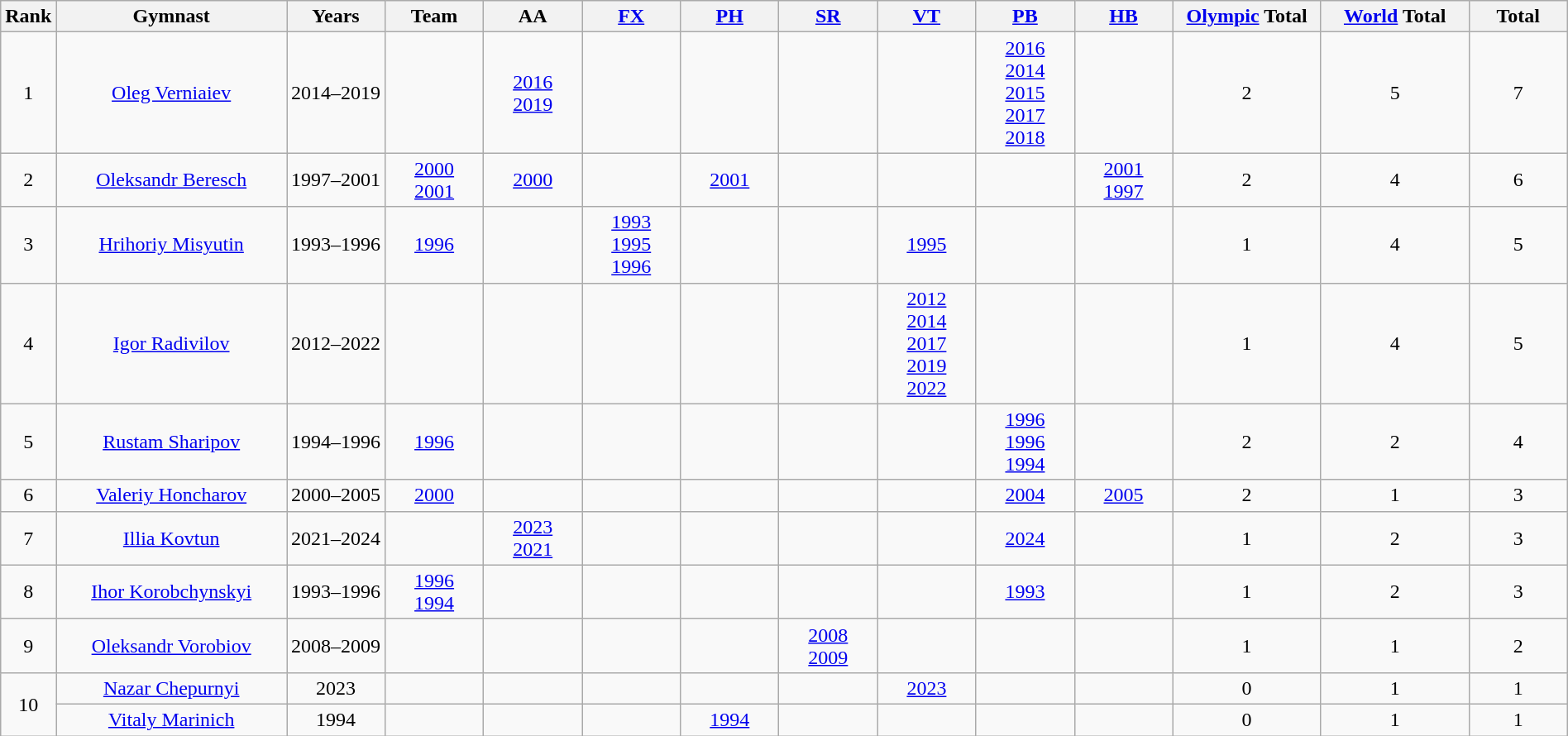<table class="wikitable sortable" width=100% style="text-align:center;">
<tr>
<th style="width:1.8em;">Rank</th>
<th class=unsortable>Gymnast</th>
<th style="width:4.5em;">Years</th>
<th style="width:4.5em;">Team</th>
<th style="width:4.5em;">AA</th>
<th style="width:4.5em;"><a href='#'>FX</a></th>
<th style="width:4.5em;"><a href='#'>PH</a></th>
<th style="width:4.5em;"><a href='#'>SR</a></th>
<th style="width:4.5em;"><a href='#'>VT</a></th>
<th style="width:4.5em;"><a href='#'>PB</a></th>
<th style="width:4.5em;"><a href='#'>HB</a></th>
<th style="width:7.0em;"><a href='#'>Olympic</a> Total</th>
<th style="width:7.0em;"><a href='#'>World</a> Total</th>
<th style="width:4.5em;">Total</th>
</tr>
<tr>
<td>1</td>
<td><a href='#'>Oleg Verniaiev</a></td>
<td>2014–2019</td>
<td></td>
<td> <a href='#'>2016</a><br> <a href='#'>2019</a></td>
<td></td>
<td></td>
<td></td>
<td></td>
<td> <a href='#'>2016</a><br> <a href='#'>2014</a><br> <a href='#'>2015</a><br> <a href='#'>2017</a><br> <a href='#'>2018</a></td>
<td></td>
<td>2</td>
<td>5</td>
<td>7</td>
</tr>
<tr>
<td>2</td>
<td><a href='#'>Oleksandr Beresch</a></td>
<td>1997–2001</td>
<td> <a href='#'>2000</a><br> <a href='#'>2001</a></td>
<td> <a href='#'>2000</a></td>
<td></td>
<td> <a href='#'>2001</a></td>
<td></td>
<td></td>
<td></td>
<td> <a href='#'>2001</a><br> <a href='#'>1997</a></td>
<td>2</td>
<td>4</td>
<td>6</td>
</tr>
<tr>
<td>3</td>
<td><a href='#'>Hrihoriy Misyutin</a></td>
<td>1993–1996</td>
<td> <a href='#'>1996</a></td>
<td></td>
<td> <a href='#'>1993</a><br> <a href='#'>1995</a><br> <a href='#'>1996</a></td>
<td></td>
<td></td>
<td> <a href='#'>1995</a></td>
<td></td>
<td></td>
<td>1</td>
<td>4</td>
<td>5</td>
</tr>
<tr>
<td>4</td>
<td><a href='#'>Igor Radivilov</a></td>
<td>2012–2022</td>
<td></td>
<td></td>
<td></td>
<td></td>
<td></td>
<td> <a href='#'>2012</a><br> <a href='#'>2014</a><br> <a href='#'>2017</a><br> <a href='#'>2019</a><br> <a href='#'>2022</a></td>
<td></td>
<td></td>
<td>1</td>
<td>4</td>
<td>5</td>
</tr>
<tr>
<td>5</td>
<td><a href='#'>Rustam Sharipov</a></td>
<td>1994–1996</td>
<td> <a href='#'>1996</a></td>
<td></td>
<td></td>
<td></td>
<td></td>
<td></td>
<td> <a href='#'>1996</a><br> <a href='#'>1996</a><br> <a href='#'>1994</a></td>
<td></td>
<td>2</td>
<td>2</td>
<td>4</td>
</tr>
<tr>
<td>6</td>
<td><a href='#'>Valeriy Honcharov</a></td>
<td>2000–2005</td>
<td> <a href='#'>2000</a></td>
<td></td>
<td></td>
<td></td>
<td></td>
<td></td>
<td> <a href='#'>2004</a></td>
<td> <a href='#'>2005</a></td>
<td>2</td>
<td>1</td>
<td>3</td>
</tr>
<tr>
<td>7</td>
<td><a href='#'>Illia Kovtun</a></td>
<td>2021–2024</td>
<td></td>
<td> <a href='#'>2023</a><br> <a href='#'>2021</a></td>
<td></td>
<td></td>
<td></td>
<td></td>
<td> <a href='#'>2024</a></td>
<td></td>
<td>1</td>
<td>2</td>
<td>3</td>
</tr>
<tr>
<td>8</td>
<td><a href='#'>Ihor Korobchynskyi</a></td>
<td>1993–1996</td>
<td> <a href='#'>1996</a><br> <a href='#'>1994</a></td>
<td></td>
<td></td>
<td></td>
<td></td>
<td></td>
<td> <a href='#'>1993</a></td>
<td></td>
<td>1</td>
<td>2</td>
<td>3</td>
</tr>
<tr>
<td>9</td>
<td><a href='#'>Oleksandr Vorobiov</a></td>
<td>2008–2009</td>
<td></td>
<td></td>
<td></td>
<td></td>
<td> <a href='#'>2008</a><br> <a href='#'>2009</a></td>
<td></td>
<td></td>
<td></td>
<td>1</td>
<td>1</td>
<td>2</td>
</tr>
<tr>
<td rowspan="2">10</td>
<td><a href='#'>Nazar Chepurnyi</a></td>
<td>2023</td>
<td></td>
<td></td>
<td></td>
<td></td>
<td></td>
<td> <a href='#'>2023</a></td>
<td></td>
<td></td>
<td>0</td>
<td>1</td>
<td>1</td>
</tr>
<tr>
<td><a href='#'>Vitaly Marinich</a></td>
<td>1994</td>
<td></td>
<td></td>
<td></td>
<td> <a href='#'>1994</a></td>
<td></td>
<td></td>
<td></td>
<td></td>
<td>0</td>
<td>1</td>
<td>1</td>
</tr>
</table>
